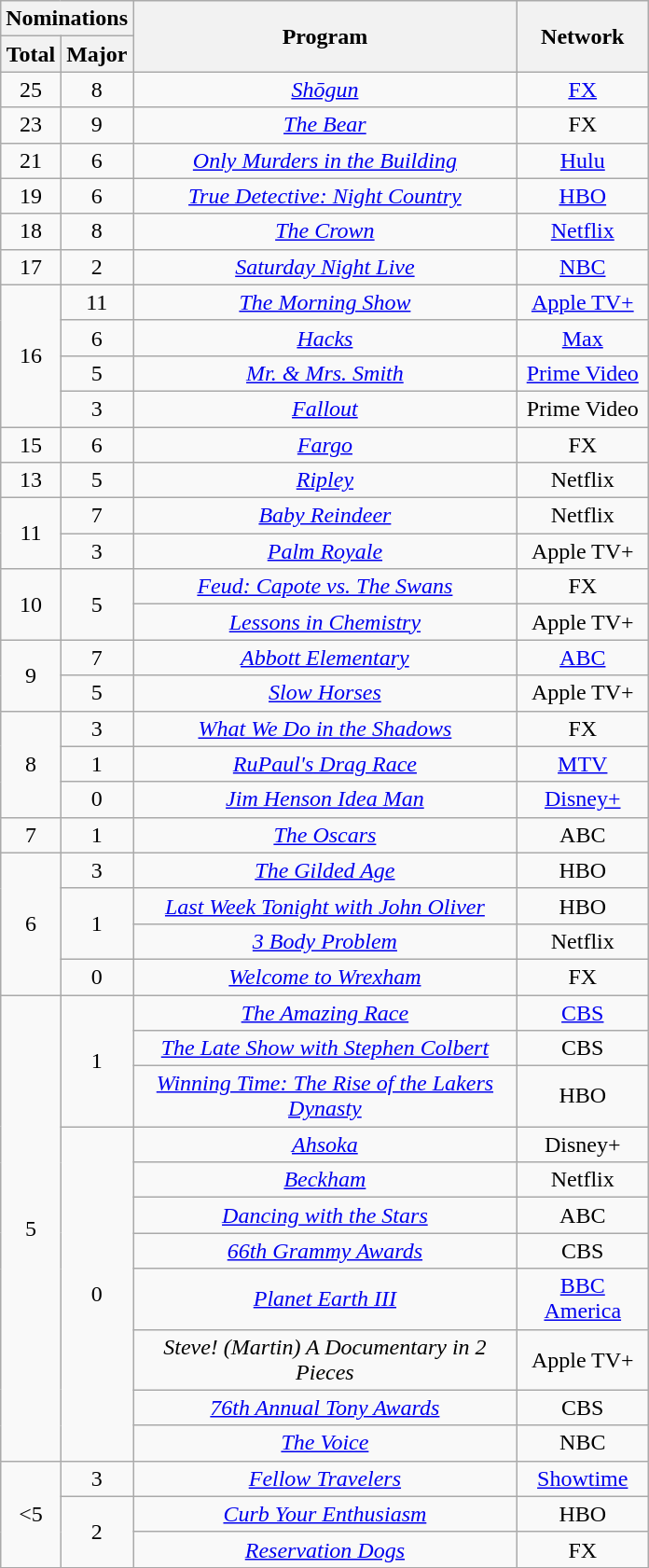<table class="wikitable sortable" style="text-align: center; max-width:29em">
<tr>
<th scope="colgroup" colspan="2">Nominations</th>
<th scope="col" rowspan="2">Program</th>
<th scope="col" rowspan="2">Network</th>
</tr>
<tr>
<th scope="col">Total</th>
<th scope="col">Major</th>
</tr>
<tr>
<td scope="row">25</td>
<td>8</td>
<td><em><a href='#'>Shōgun</a></em></td>
<td><a href='#'>FX</a></td>
</tr>
<tr>
<td scope="row">23</td>
<td>9</td>
<td data-sort-value="Bear"><em><a href='#'>The Bear</a></em></td>
<td>FX</td>
</tr>
<tr>
<td scope="row">21</td>
<td>6</td>
<td><em><a href='#'>Only Murders in the Building</a></em></td>
<td><a href='#'>Hulu</a></td>
</tr>
<tr>
<td scope="row">19</td>
<td>6</td>
<td><em><a href='#'>True Detective: Night Country</a></em></td>
<td><a href='#'>HBO</a></td>
</tr>
<tr>
<td scope="row">18</td>
<td>8</td>
<td data-sort-value="Crown"><em><a href='#'>The Crown</a></em></td>
<td><a href='#'>Netflix</a></td>
</tr>
<tr>
<td scope="row">17</td>
<td>2</td>
<td><em><a href='#'>Saturday Night Live</a></em></td>
<td><a href='#'>NBC</a></td>
</tr>
<tr>
<td scope="row" rowspan="4">16</td>
<td>11</td>
<td data-sort-value="Morning Show"><em><a href='#'>The Morning Show</a></em></td>
<td><a href='#'>Apple TV+</a></td>
</tr>
<tr>
<td>6</td>
<td><em><a href='#'>Hacks</a></em></td>
<td><a href='#'>Max</a></td>
</tr>
<tr>
<td>5</td>
<td><em><a href='#'>Mr. & Mrs. Smith</a></em></td>
<td><a href='#'>Prime Video</a></td>
</tr>
<tr>
<td>3</td>
<td><em><a href='#'>Fallout</a></em></td>
<td>Prime Video</td>
</tr>
<tr>
<td scope="row">15</td>
<td>6</td>
<td><em><a href='#'>Fargo</a></em></td>
<td>FX</td>
</tr>
<tr>
<td scope="row">13</td>
<td>5</td>
<td><em><a href='#'>Ripley</a></em></td>
<td>Netflix</td>
</tr>
<tr>
<td scope="row" rowspan="2">11</td>
<td>7</td>
<td><em><a href='#'>Baby Reindeer</a></em></td>
<td>Netflix</td>
</tr>
<tr>
<td>3</td>
<td><em><a href='#'>Palm Royale</a></em></td>
<td>Apple TV+</td>
</tr>
<tr>
<td scope="row" rowspan="2">10</td>
<td rowspan="2">5</td>
<td><em><a href='#'>Feud: Capote vs. The Swans</a></em></td>
<td>FX</td>
</tr>
<tr>
<td><em><a href='#'>Lessons in Chemistry</a></em></td>
<td>Apple TV+</td>
</tr>
<tr>
<td scope="row" rowspan="2">9</td>
<td>7</td>
<td><em><a href='#'>Abbott Elementary</a></em></td>
<td><a href='#'>ABC</a></td>
</tr>
<tr>
<td>5</td>
<td><em><a href='#'>Slow Horses</a></em></td>
<td>Apple TV+</td>
</tr>
<tr>
<td scope="row" rowspan="3">8</td>
<td>3</td>
<td><em><a href='#'>What We Do in the Shadows</a></em></td>
<td>FX</td>
</tr>
<tr>
<td>1</td>
<td><em><a href='#'>RuPaul's Drag Race</a></em></td>
<td><a href='#'>MTV</a></td>
</tr>
<tr>
<td>0</td>
<td><em><a href='#'>Jim Henson Idea Man</a></em></td>
<td><a href='#'>Disney+</a></td>
</tr>
<tr>
<td scope="row">7</td>
<td>1</td>
<td data-sort-value="Oscars"><em><a href='#'>The Oscars</a></em></td>
<td>ABC</td>
</tr>
<tr>
<td scope="row" rowspan="4">6</td>
<td>3</td>
<td data-sort-value="Gilded Age"><em><a href='#'>The Gilded Age</a></em></td>
<td>HBO</td>
</tr>
<tr>
<td rowspan="2">1</td>
<td><em><a href='#'>Last Week Tonight with John Oliver</a></em></td>
<td>HBO</td>
</tr>
<tr>
<td data-sort-value="Three Body Problem"><em><a href='#'>3 Body Problem</a></em></td>
<td>Netflix</td>
</tr>
<tr>
<td>0</td>
<td><em><a href='#'>Welcome to Wrexham</a></em></td>
<td>FX</td>
</tr>
<tr>
<td scope="row" rowspan="11">5</td>
<td rowspan="3">1</td>
<td data-sort-value="Amazing Race"><em><a href='#'>The Amazing Race</a></em></td>
<td><a href='#'>CBS</a></td>
</tr>
<tr>
<td data-sort-value="Late Show with Stephen Colbert"><em><a href='#'>The Late Show with Stephen Colbert</a></em></td>
<td>CBS</td>
</tr>
<tr>
<td><em><a href='#'>Winning Time: The Rise of the Lakers Dynasty</a></em></td>
<td>HBO</td>
</tr>
<tr>
<td rowspan="8">0</td>
<td><em><a href='#'>Ahsoka</a></em></td>
<td>Disney+</td>
</tr>
<tr>
<td><em><a href='#'>Beckham</a></em></td>
<td>Netflix</td>
</tr>
<tr>
<td><em><a href='#'>Dancing with the Stars</a></em></td>
<td>ABC</td>
</tr>
<tr>
<td data-sort-value="Grammy Awards"><em><a href='#'>66th Grammy Awards</a></em></td>
<td>CBS</td>
</tr>
<tr>
<td><em><a href='#'>Planet Earth III</a></em></td>
<td><a href='#'>BBC America</a></td>
</tr>
<tr>
<td><em>Steve! (Martin) A Documentary in 2 Pieces</em></td>
<td>Apple TV+</td>
</tr>
<tr>
<td data-sort-value="Tony Awards"><em><a href='#'>76th Annual Tony Awards</a></em></td>
<td>CBS</td>
</tr>
<tr>
<td data-sort-value="Voice"><em><a href='#'>The Voice</a></em></td>
<td>NBC</td>
</tr>
<tr>
<td scope="row" rowspan="3"><5</td>
<td>3</td>
<td><em><a href='#'>Fellow Travelers</a></em></td>
<td><a href='#'>Showtime</a></td>
</tr>
<tr>
<td rowspan="2">2</td>
<td><em><a href='#'>Curb Your Enthusiasm</a></em></td>
<td>HBO</td>
</tr>
<tr>
<td><em><a href='#'>Reservation Dogs</a></em></td>
<td>FX</td>
</tr>
</table>
